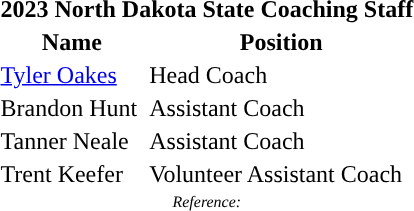<table class="toccolours" style-"text-align: left; font-size:90;">
<tr>
<th colspan="9">2023 North Dakota State Coaching Staff</th>
</tr>
<tr>
<th>Name</th>
<th>Position</th>
</tr>
<tr>
<td><a href='#'>Tyler Oakes</a></td>
<td>Head Coach</td>
</tr>
<tr>
<td>Brandon Hunt</td>
<td>Assistant Coach</td>
</tr>
<tr>
<td>Tanner Neale</td>
<td>Assistant Coach</td>
</tr>
<tr>
<td>Trent Keefer</td>
<td>Volunteer Assistant Coach</td>
</tr>
<tr>
<td colspan="4" style="font-size:8pt; text-align:center;"><em>Reference:</em></td>
</tr>
</table>
